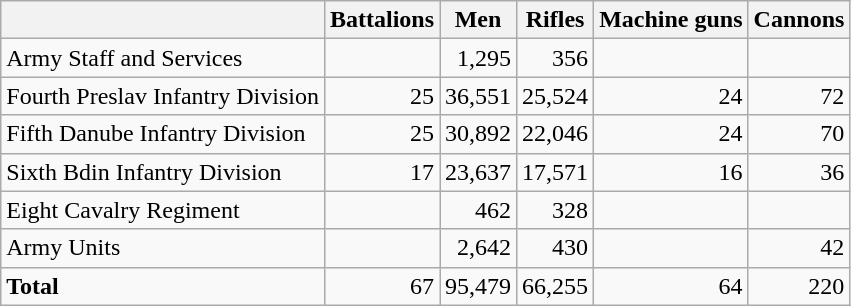<table class="wikitable">
<tr>
<th></th>
<th>Battalions</th>
<th>Men</th>
<th>Rifles</th>
<th>Machine guns</th>
<th>Cannons</th>
</tr>
<tr>
<td>Army Staff and Services</td>
<td></td>
<td align="right">1,295</td>
<td align="right">356</td>
<td></td>
<td></td>
</tr>
<tr>
<td>Fourth Preslav Infantry Division</td>
<td align="right">25</td>
<td align="right">36,551</td>
<td align="right">25,524</td>
<td align="right">24</td>
<td align="right">72</td>
</tr>
<tr>
<td>Fifth Danube Infantry Division</td>
<td align="right">25</td>
<td align="right">30,892</td>
<td align="right">22,046</td>
<td align="right">24</td>
<td align="right">70</td>
</tr>
<tr>
<td>Sixth Bdin Infantry Division</td>
<td align="right">17</td>
<td align="right">23,637</td>
<td align="right">17,571</td>
<td align="right">16</td>
<td align="right">36</td>
</tr>
<tr>
<td>Eight Cavalry Regiment</td>
<td align="right"></td>
<td align="right">462</td>
<td align="right">328</td>
<td align="right"></td>
<td align="right"></td>
</tr>
<tr>
<td>Army Units</td>
<td align="right"></td>
<td align="right">2,642</td>
<td align="right">430</td>
<td align="right"></td>
<td align="right">42</td>
</tr>
<tr>
<td><strong>Total</strong></td>
<td align="right">67</td>
<td align="right">95,479</td>
<td align="right">66,255</td>
<td align="right">64</td>
<td align="right">220</td>
</tr>
</table>
